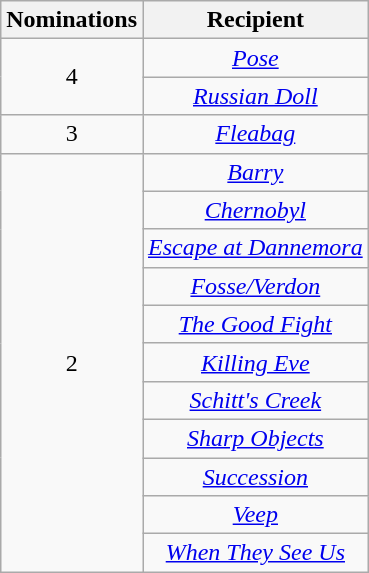<table class="wikitable" rowspan="2" style="text-align:center;" background: #f6e39c;>
<tr>
<th scope="col" style="width:55px;">Nominations</th>
<th scope="col" style="text-align:center;">Recipient</th>
</tr>
<tr>
<td rowspan="2" style="text-align: center;">4</td>
<td><em><a href='#'>Pose</a></em></td>
</tr>
<tr>
<td><em><a href='#'>Russian Doll</a></em></td>
</tr>
<tr>
<td style="text-align: center;">3</td>
<td><em><a href='#'>Fleabag</a></em></td>
</tr>
<tr>
<td rowspan="11" style="text-align: center;">2</td>
<td><em><a href='#'>Barry</a></em></td>
</tr>
<tr>
<td><em><a href='#'>Chernobyl</a></em></td>
</tr>
<tr>
<td><em><a href='#'>Escape at Dannemora</a></em></td>
</tr>
<tr>
<td><em><a href='#'>Fosse/Verdon</a></em></td>
</tr>
<tr>
<td><em><a href='#'>The Good Fight</a></em></td>
</tr>
<tr>
<td><em><a href='#'>Killing Eve</a></em></td>
</tr>
<tr>
<td><em><a href='#'>Schitt's Creek</a></em></td>
</tr>
<tr>
<td><em><a href='#'>Sharp Objects</a></em></td>
</tr>
<tr>
<td><em><a href='#'>Succession</a></em></td>
</tr>
<tr>
<td><em><a href='#'>Veep</a></em></td>
</tr>
<tr>
<td><em><a href='#'>When They See Us</a></em></td>
</tr>
</table>
